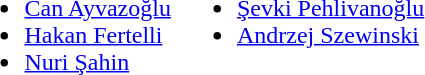<table>
<tr valign="top">
<td><br><ul><li> <a href='#'>Can Ayvazoğlu</a></li><li> <a href='#'>Hakan Fertelli</a></li><li> <a href='#'>Nuri Şahin</a></li></ul></td>
<td><br><ul><li> <a href='#'>Şevki Pehlivanoğlu</a></li><li> <a href='#'>Andrzej Szewinski</a></li></ul></td>
</tr>
</table>
